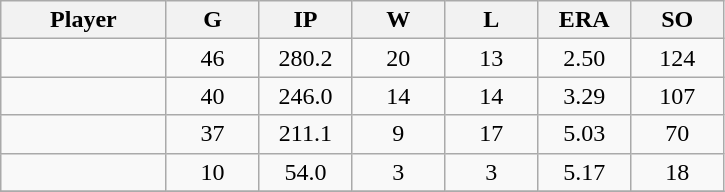<table class="wikitable sortable">
<tr>
<th bgcolor="#DDDDFF" width="16%">Player</th>
<th bgcolor="#DDDDFF" width="9%">G</th>
<th bgcolor="#DDDDFF" width="9%">IP</th>
<th bgcolor="#DDDDFF" width="9%">W</th>
<th bgcolor="#DDDDFF" width="9%">L</th>
<th bgcolor="#DDDDFF" width="9%">ERA</th>
<th bgcolor="#DDDDFF" width="9%">SO</th>
</tr>
<tr align="center">
<td></td>
<td>46</td>
<td>280.2</td>
<td>20</td>
<td>13</td>
<td>2.50</td>
<td>124</td>
</tr>
<tr align="center">
<td></td>
<td>40</td>
<td>246.0</td>
<td>14</td>
<td>14</td>
<td>3.29</td>
<td>107</td>
</tr>
<tr align="center">
<td></td>
<td>37</td>
<td>211.1</td>
<td>9</td>
<td>17</td>
<td>5.03</td>
<td>70</td>
</tr>
<tr align="center">
<td></td>
<td>10</td>
<td>54.0</td>
<td>3</td>
<td>3</td>
<td>5.17</td>
<td>18</td>
</tr>
<tr align="center">
</tr>
</table>
